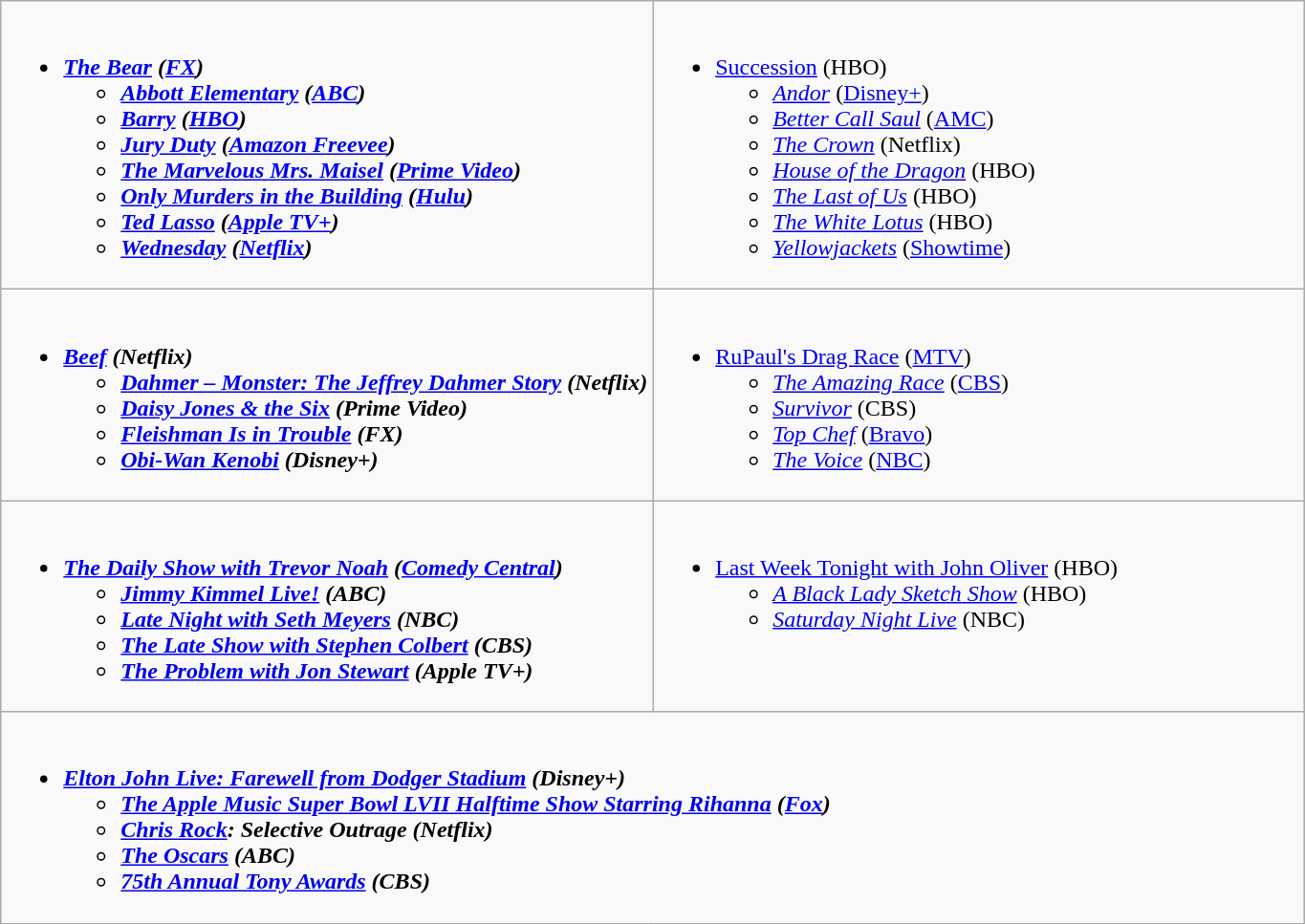<table class="wikitable">
<tr>
<td style="vertical-align:top;" width="50%"><br><ul><li><strong><em><a href='#'>The Bear</a><em> (<a href='#'>FX</a>)<strong><ul><li></em><a href='#'>Abbott Elementary</a><em> (<a href='#'>ABC</a>)</li><li></em><a href='#'>Barry</a><em> (<a href='#'>HBO</a>)</li><li></em><a href='#'>Jury Duty</a><em> (<a href='#'>Amazon Freevee</a>)</li><li></em><a href='#'>The Marvelous Mrs. Maisel</a><em> (<a href='#'>Prime Video</a>)</li><li></em><a href='#'>Only Murders in the Building</a><em> (<a href='#'>Hulu</a>)</li><li></em><a href='#'>Ted Lasso</a><em> (<a href='#'>Apple TV+</a>)</li><li></em><a href='#'>Wednesday</a><em> (<a href='#'>Netflix</a>)</li></ul></li></ul></td>
<td style="vertical-align:top;" width="50%"><br><ul><li></em></strong><a href='#'>Succession</a></em> (HBO)</strong><ul><li><em><a href='#'>Andor</a></em> (<a href='#'>Disney+</a>)</li><li><em><a href='#'>Better Call Saul</a></em> (<a href='#'>AMC</a>)</li><li><em><a href='#'>The Crown</a></em> (Netflix)</li><li><em><a href='#'>House of the Dragon</a></em> (HBO)</li><li><em><a href='#'>The Last of Us</a></em> (HBO)</li><li><em><a href='#'>The White Lotus</a></em> (HBO)</li><li><em><a href='#'>Yellowjackets</a></em> (<a href='#'>Showtime</a>)</li></ul></li></ul></td>
</tr>
<tr>
<td style="vertical-align:top;" width="50%"><br><ul><li><strong><em><a href='#'>Beef</a><em> (Netflix)<strong><ul><li></em><a href='#'>Dahmer – Monster: The Jeffrey Dahmer Story</a><em> (Netflix)</li><li></em><a href='#'>Daisy Jones & the Six</a><em> (Prime Video)</li><li></em><a href='#'>Fleishman Is in Trouble</a><em> (FX)</li><li></em><a href='#'>Obi-Wan Kenobi</a><em> (Disney+)</li></ul></li></ul></td>
<td style="vertical-align:top;" width="50%"><br><ul><li></em></strong><a href='#'>RuPaul's Drag Race</a></em> (<a href='#'>MTV</a>)</strong><ul><li><em><a href='#'>The Amazing Race</a></em> (<a href='#'>CBS</a>)</li><li><em><a href='#'>Survivor</a></em> (CBS)</li><li><em><a href='#'>Top Chef</a></em> (<a href='#'>Bravo</a>)</li><li><em><a href='#'>The Voice</a></em> (<a href='#'>NBC</a>)</li></ul></li></ul></td>
</tr>
<tr>
<td style="vertical-align:top;" width="50%"><br><ul><li><strong><em><a href='#'>The Daily Show with Trevor Noah</a><em> (<a href='#'>Comedy Central</a>)<strong><ul><li></em><a href='#'>Jimmy Kimmel Live!</a><em> (ABC)</li><li></em><a href='#'>Late Night with Seth Meyers</a><em> (NBC)</li><li></em><a href='#'>The Late Show with Stephen Colbert</a><em> (CBS)</li><li></em><a href='#'>The Problem with Jon Stewart</a><em> (Apple TV+)</li></ul></li></ul></td>
<td style="vertical-align:top;" width="50%"><br><ul><li></em></strong><a href='#'>Last Week Tonight with John Oliver</a></em> (HBO)</strong><ul><li><em><a href='#'>A Black Lady Sketch Show</a></em> (HBO)</li><li><em><a href='#'>Saturday Night Live</a></em> (NBC)</li></ul></li></ul></td>
</tr>
<tr>
<td style="vertical-align:top;" width="50%" colspan="2"><br><ul><li><strong><em><a href='#'>Elton John Live: Farewell from Dodger Stadium</a><em> (Disney+)<strong><ul><li></em><a href='#'>The Apple Music Super Bowl LVII Halftime Show Starring Rihanna</a><em> (<a href='#'>Fox</a>)</li><li></em><a href='#'>Chris Rock</a>: Selective Outrage<em> (Netflix)</li><li></em><a href='#'>The Oscars</a><em> (ABC)</li><li></em><a href='#'>75th Annual Tony Awards</a><em> (CBS)</li></ul></li></ul></td>
</tr>
</table>
